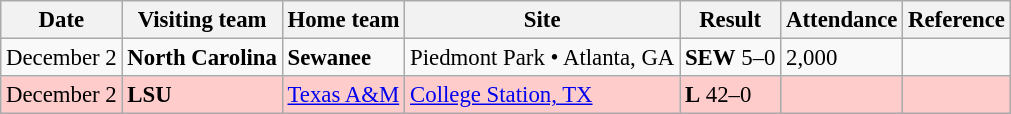<table class="wikitable" style="font-size:95%;">
<tr>
<th>Date</th>
<th>Visiting team</th>
<th>Home team</th>
<th>Site</th>
<th>Result</th>
<th>Attendance</th>
<th class="unsortable">Reference</th>
</tr>
<tr bgcolor=>
<td>December 2</td>
<td><strong>North Carolina</strong></td>
<td><strong>Sewanee</strong></td>
<td>Piedmont Park • Atlanta, GA</td>
<td><strong>SEW</strong> 5–0</td>
<td>2,000</td>
<td></td>
</tr>
<tr bgcolor=ffcccc>
<td>December 2</td>
<td><strong>LSU</strong></td>
<td><a href='#'>Texas A&M</a></td>
<td><a href='#'>College Station, TX</a></td>
<td><strong>L</strong> 42–0</td>
<td></td>
<td></td>
</tr>
</table>
